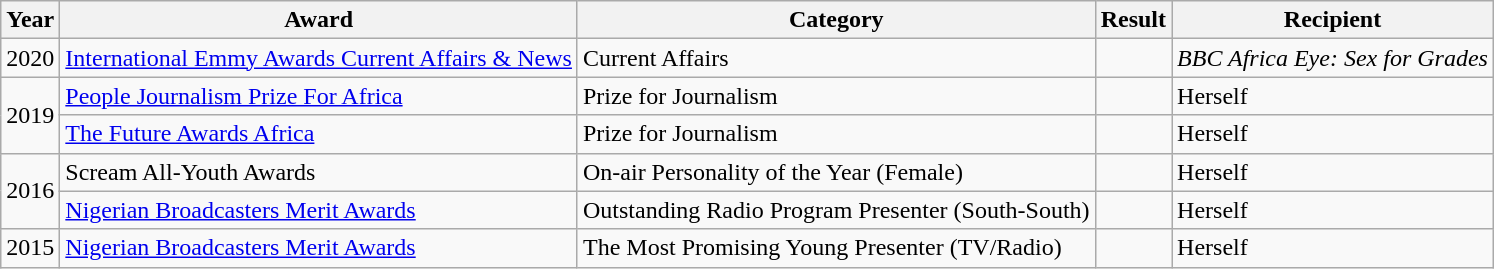<table class="wikitable sortable">
<tr>
<th>Year</th>
<th>Award</th>
<th>Category</th>
<th>Result</th>
<th>Recipient</th>
</tr>
<tr>
<td>2020</td>
<td><a href='#'>International Emmy Awards Current Affairs & News</a></td>
<td>Current Affairs</td>
<td></td>
<td><em>BBC Africa Eye: Sex for Grades</em></td>
</tr>
<tr>
<td rowspan = "2">2019</td>
<td><a href='#'>People Journalism Prize For Africa</a></td>
<td>Prize for Journalism</td>
<td></td>
<td>Herself</td>
</tr>
<tr>
<td><a href='#'>The Future Awards Africa</a></td>
<td>Prize for Journalism</td>
<td></td>
<td>Herself</td>
</tr>
<tr>
<td rowspan = "2">2016</td>
<td>Scream All-Youth Awards</td>
<td>On-air Personality of the Year (Female)</td>
<td></td>
<td>Herself</td>
</tr>
<tr>
<td><a href='#'>Nigerian Broadcasters Merit Awards</a></td>
<td>Outstanding Radio Program Presenter (South-South)</td>
<td></td>
<td>Herself</td>
</tr>
<tr>
<td>2015</td>
<td><a href='#'>Nigerian Broadcasters Merit Awards</a></td>
<td>The Most Promising Young Presenter (TV/Radio)</td>
<td></td>
<td>Herself</td>
</tr>
</table>
